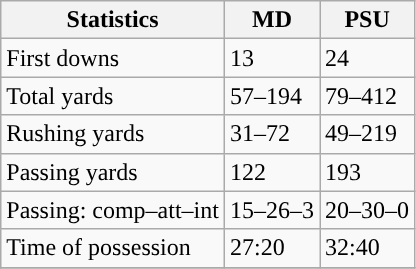<table class="wikitable" style="float: left;">
<tr>
<th>Statistics</th>
<th>MD</th>
<th>PSU</th>
</tr>
<tr>
<td>First downs</td>
<td>13</td>
<td>24</td>
</tr>
<tr>
<td>Total yards</td>
<td>57–194</td>
<td>79–412</td>
</tr>
<tr>
<td>Rushing yards</td>
<td>31–72</td>
<td>49–219</td>
</tr>
<tr>
<td>Passing yards</td>
<td>122</td>
<td>193</td>
</tr>
<tr>
<td>Passing: comp–att–int</td>
<td>15–26–3</td>
<td>20–30–0</td>
</tr>
<tr>
<td>Time of possession</td>
<td>27:20</td>
<td>32:40</td>
</tr>
<tr>
</tr>
</table>
